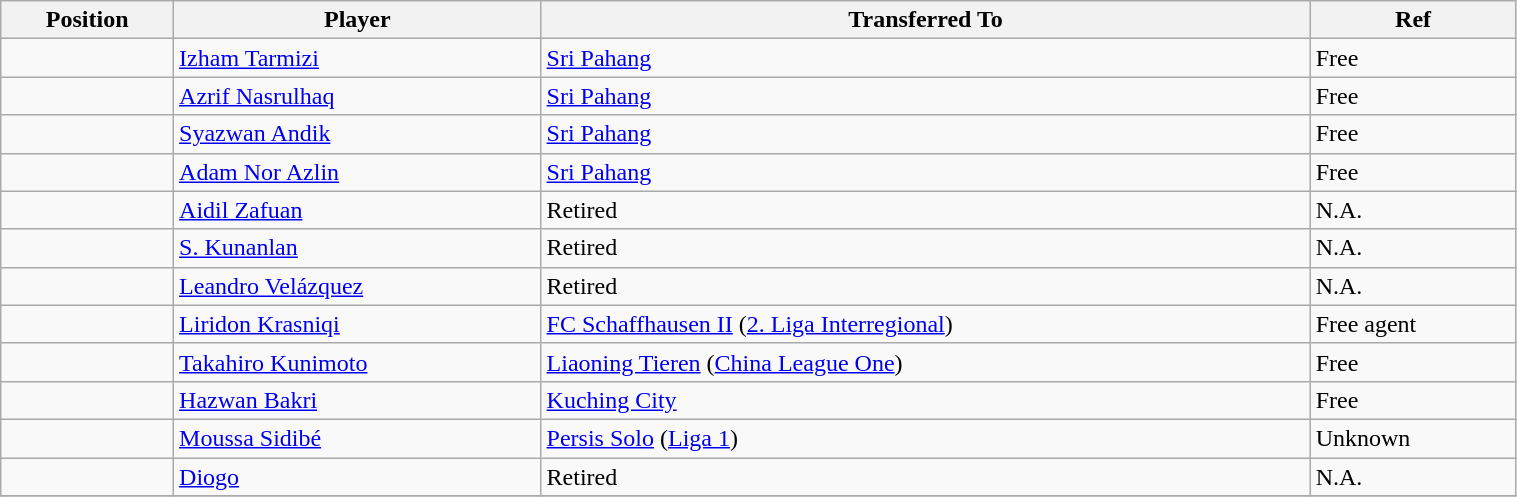<table class="wikitable sortable" style="width:80%; font-size:100%; text-align:left;">
<tr>
<th>Position</th>
<th>Player</th>
<th>Transferred To</th>
<th>Ref</th>
</tr>
<tr>
<td></td>
<td> <a href='#'>Izham Tarmizi</a></td>
<td> <a href='#'>Sri Pahang</a></td>
<td>Free </td>
</tr>
<tr>
<td></td>
<td> <a href='#'>Azrif Nasrulhaq</a></td>
<td> <a href='#'>Sri Pahang</a></td>
<td>Free </td>
</tr>
<tr>
<td></td>
<td> <a href='#'>Syazwan Andik</a></td>
<td> <a href='#'>Sri Pahang</a></td>
<td>Free </td>
</tr>
<tr>
<td></td>
<td> <a href='#'>Adam Nor Azlin</a></td>
<td> <a href='#'>Sri Pahang</a></td>
<td>Free </td>
</tr>
<tr>
<td></td>
<td> <a href='#'>Aidil Zafuan</a></td>
<td>Retired</td>
<td>N.A.</td>
</tr>
<tr>
<td></td>
<td> <a href='#'>S. Kunanlan</a></td>
<td>Retired</td>
<td>N.A.</td>
</tr>
<tr>
<td></td>
<td> <a href='#'>Leandro Velázquez</a></td>
<td>Retired</td>
<td>N.A.</td>
</tr>
<tr>
<td></td>
<td> <a href='#'>Liridon Krasniqi</a></td>
<td> <a href='#'>FC Schaffhausen II</a> (<a href='#'>2. Liga Interregional</a>)</td>
<td>Free agent</td>
</tr>
<tr>
<td></td>
<td> <a href='#'>Takahiro Kunimoto</a></td>
<td> <a href='#'>Liaoning Tieren</a> (<a href='#'>China League One</a>)</td>
<td>Free </td>
</tr>
<tr>
<td></td>
<td> <a href='#'>Hazwan Bakri</a></td>
<td> <a href='#'>Kuching City</a></td>
<td>Free</td>
</tr>
<tr>
<td></td>
<td> <a href='#'>Moussa Sidibé</a></td>
<td> <a href='#'>Persis Solo</a> (<a href='#'>Liga 1</a>)</td>
<td>Unknown  </td>
</tr>
<tr>
<td></td>
<td> <a href='#'>Diogo</a></td>
<td>Retired</td>
<td>N.A.</td>
</tr>
<tr>
</tr>
</table>
